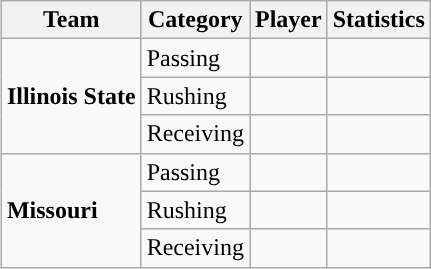<table class="wikitable" style="float: right;">
<tr>
<th>Team</th>
<th>Category</th>
<th>Player</th>
<th>Statistics</th>
</tr>
<tr>
<td rowspan=3><strong>Illinois State</strong></td>
<td>Passing</td>
<td></td>
<td></td>
</tr>
<tr>
<td>Rushing</td>
<td></td>
<td></td>
</tr>
<tr>
<td>Receiving</td>
<td></td>
<td></td>
</tr>
<tr>
<td rowspan=3><strong>Missouri</strong></td>
<td>Passing</td>
<td></td>
<td></td>
</tr>
<tr>
<td>Rushing</td>
<td></td>
<td></td>
</tr>
<tr>
<td>Receiving</td>
<td></td>
<td></td>
</tr>
</table>
